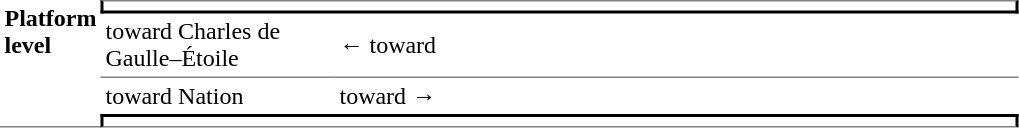<table border=0 cellspacing=0 cellpadding=3>
<tr>
<td style="border-bottom:solid 1px gray;" width=50 rowspan=10 valign=top><strong>Platform level</strong></td>
<td style="border-top:solid 1px gray;border-right:solid 2px black;border-left:solid 2px black;border-bottom:solid 2px black;text-align:center;" colspan=2></td>
</tr>
<tr>
<td style="border-bottom:solid 1px gray;" width=150>toward Charles de Gaulle–Étoile</td>
<td style="border-bottom:solid 1px gray;" width=450>←   toward  </td>
</tr>
<tr>
<td>toward Nation</td>
<td>   toward   →</td>
</tr>
<tr>
<td style="border-top:solid 2px black;border-right:solid 2px black;border-left:solid 2px black;border-bottom:solid 1px gray;text-align:center;" colspan=2></td>
</tr>
</table>
